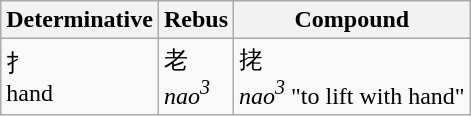<table class=wikitable align="center">
<tr>
<th>Determinative</th>
<th>Rebus</th>
<th>Compound</th>
</tr>
<tr>
<td><span>扌</span><br>hand</td>
<td><span>老</span><br><em>nao<sup>3</sup></em></td>
<td><span>㧯</span><br><em>nao<sup>3</sup></em> "to lift with hand"</td>
</tr>
</table>
